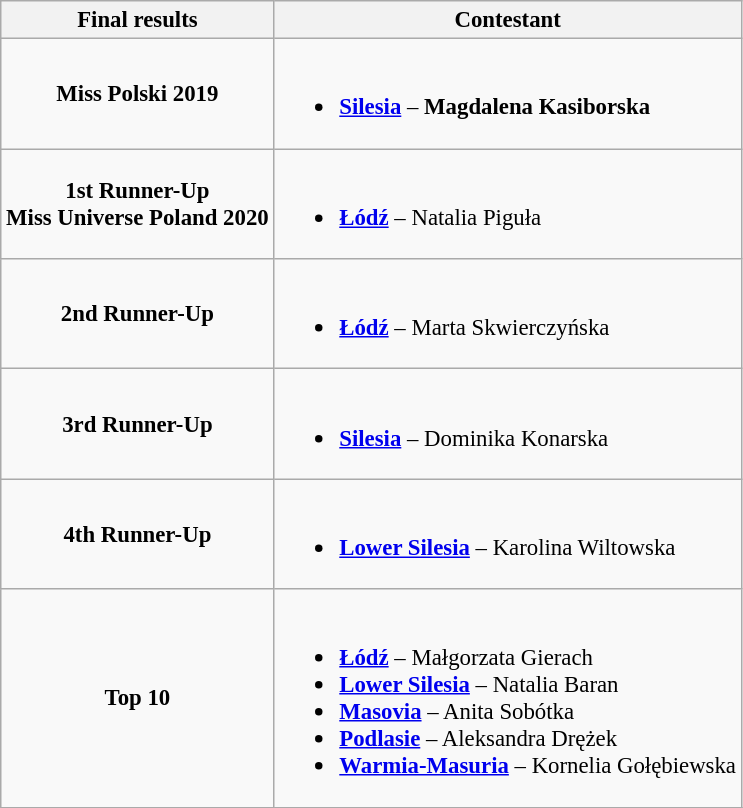<table class="wikitable sortable" style="font-size: 95%;">
<tr>
<th>Final results</th>
<th>Contestant</th>
</tr>
<tr>
<td style="text-align:center;"><strong>Miss Polski 2019</strong></td>
<td><br><ul><li> <strong><a href='#'>Silesia</a></strong> – <strong>Magdalena Kasiborska</strong></li></ul></td>
</tr>
<tr>
<td style="text-align:center;"><strong>1st Runner-Up</strong><br><strong>Miss Universe Poland 2020</strong></td>
<td><br><ul><li> <strong><a href='#'>Łódź</a></strong> – Natalia Piguła</li></ul></td>
</tr>
<tr>
<td style="text-align:center;"><strong>2nd Runner-Up</strong></td>
<td><br><ul><li> <strong><a href='#'>Łódź</a></strong> – Marta Skwierczyńska</li></ul></td>
</tr>
<tr>
<td style="text-align:center;"><strong>3rd Runner-Up</strong></td>
<td><br><ul><li> <strong><a href='#'>Silesia</a></strong> – Dominika Konarska</li></ul></td>
</tr>
<tr>
<td style="text-align:center;"><strong>4th Runner-Up</strong></td>
<td><br><ul><li> <strong><a href='#'>Lower Silesia</a></strong> – Karolina Wiltowska</li></ul></td>
</tr>
<tr>
<td style="text-align:center;"><strong>Top 10</strong></td>
<td><br><ul><li> <strong><a href='#'>Łódź</a></strong> – Małgorzata Gierach</li><li> <strong><a href='#'>Lower Silesia</a></strong> – Natalia Baran</li><li> <strong><a href='#'>Masovia</a></strong> – Anita Sobótka</li><li> <strong><a href='#'>Podlasie</a></strong> – Aleksandra Drężek</li><li> <strong><a href='#'>Warmia-Masuria</a></strong> – Kornelia Gołębiewska</li></ul></td>
</tr>
<tr>
</tr>
</table>
